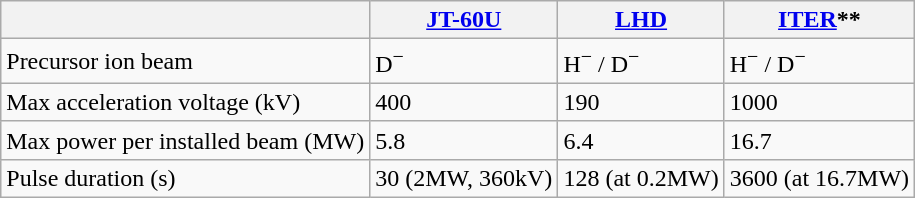<table class="wikitable">
<tr>
<th></th>
<th><a href='#'>JT-60U</a></th>
<th><a href='#'>LHD</a></th>
<th><a href='#'>ITER</a>**</th>
</tr>
<tr>
<td>Precursor ion beam</td>
<td>D<sup>−</sup></td>
<td>H<sup>−</sup> / D<sup>−</sup></td>
<td>H<sup>−</sup> / D<sup>−</sup></td>
</tr>
<tr>
<td>Max acceleration voltage (kV)</td>
<td>400</td>
<td>190</td>
<td>1000</td>
</tr>
<tr>
<td>Max power per installed beam (MW)</td>
<td>5.8</td>
<td>6.4</td>
<td>16.7</td>
</tr>
<tr>
<td>Pulse duration (s)</td>
<td>30 (2MW, 360kV)</td>
<td>128 (at 0.2MW)</td>
<td>3600 (at 16.7MW)</td>
</tr>
</table>
